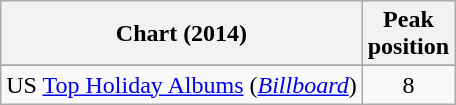<table class="wikitable">
<tr>
<th>Chart (2014)</th>
<th>Peak<br> position<br></th>
</tr>
<tr>
</tr>
<tr>
</tr>
<tr>
</tr>
<tr>
<td>US <a href='#'>Top Holiday Albums</a> (<em><a href='#'>Billboard</a></em>)</td>
<td style="text-align:center;">8</td>
</tr>
</table>
